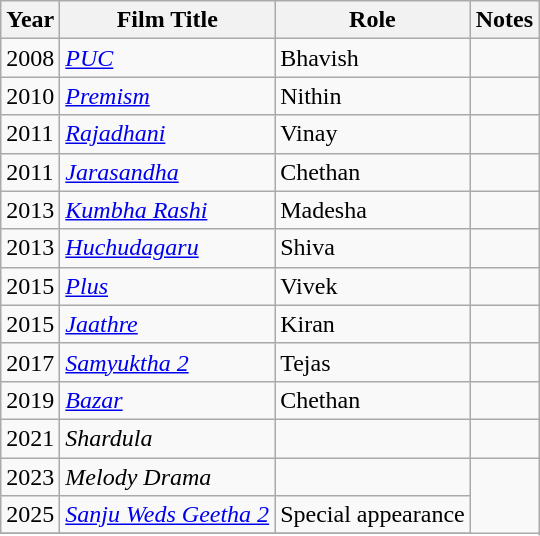<table class="wikitable sortable">
<tr>
<th>Year</th>
<th>Film Title</th>
<th>Role</th>
<th>Notes</th>
</tr>
<tr>
<td>2008</td>
<td><em><a href='#'>PUC</a></em></td>
<td>Bhavish</td>
<td></td>
</tr>
<tr>
<td>2010</td>
<td><em><a href='#'>Premism</a></em></td>
<td>Nithin</td>
<td></td>
</tr>
<tr>
<td>2011</td>
<td><em><a href='#'>Rajadhani</a></em></td>
<td>Vinay</td>
<td></td>
</tr>
<tr>
<td>2011</td>
<td><em><a href='#'>Jarasandha</a></em></td>
<td>Chethan</td>
<td></td>
</tr>
<tr>
<td>2013</td>
<td><em><a href='#'>Kumbha Rashi</a></em></td>
<td>Madesha</td>
<td></td>
</tr>
<tr>
<td>2013</td>
<td><em><a href='#'>Huchudagaru</a></em></td>
<td>Shiva</td>
<td></td>
</tr>
<tr>
<td>2015</td>
<td><em><a href='#'>Plus</a></em></td>
<td>Vivek</td>
<td></td>
</tr>
<tr>
<td>2015</td>
<td><em><a href='#'>Jaathre</a></em></td>
<td>Kiran</td>
<td></td>
</tr>
<tr>
<td>2017</td>
<td><em><a href='#'>Samyuktha 2</a></em></td>
<td>Tejas</td>
<td></td>
</tr>
<tr>
<td>2019</td>
<td><em><a href='#'>Bazar</a></em></td>
<td>Chethan</td>
<td></td>
</tr>
<tr>
<td>2021</td>
<td><em>Shardula</em></td>
<td></td>
<td></td>
</tr>
<tr>
<td>2023</td>
<td><em>Melody Drama</em></td>
<td></td>
</tr>
<tr>
<td>2025</td>
<td><em><a href='#'>Sanju Weds Geetha 2</a></em></td>
<td>Special appearance</td>
</tr>
<tr>
</tr>
</table>
